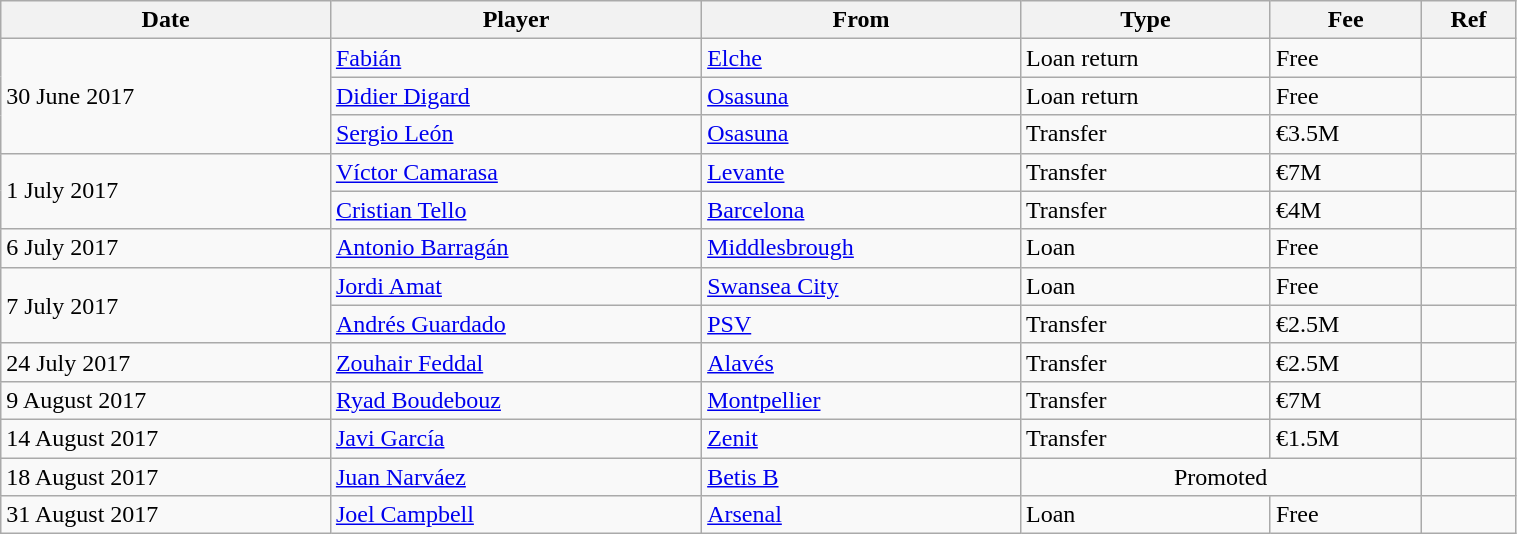<table class="wikitable" style="width:80%;">
<tr>
<th>Date</th>
<th>Player</th>
<th>From</th>
<th>Type</th>
<th>Fee</th>
<th>Ref</th>
</tr>
<tr>
<td rowspan="3">30 June 2017</td>
<td> <a href='#'>Fabián</a></td>
<td><a href='#'>Elche</a></td>
<td>Loan return</td>
<td>Free</td>
<td></td>
</tr>
<tr>
<td> <a href='#'>Didier Digard</a></td>
<td> <a href='#'>Osasuna</a></td>
<td>Loan return</td>
<td>Free</td>
<td></td>
</tr>
<tr>
<td> <a href='#'>Sergio León</a></td>
<td> <a href='#'>Osasuna</a></td>
<td>Transfer</td>
<td>€3.5M</td>
<td></td>
</tr>
<tr>
<td rowspan="2">1 July 2017</td>
<td> <a href='#'>Víctor Camarasa</a></td>
<td> <a href='#'>Levante</a></td>
<td>Transfer</td>
<td>€7M</td>
<td></td>
</tr>
<tr>
<td> <a href='#'>Cristian Tello</a></td>
<td> <a href='#'>Barcelona</a></td>
<td>Transfer</td>
<td>€4M</td>
<td></td>
</tr>
<tr>
<td>6 July 2017</td>
<td> <a href='#'>Antonio Barragán</a></td>
<td> <a href='#'>Middlesbrough</a></td>
<td>Loan</td>
<td>Free</td>
<td></td>
</tr>
<tr>
<td rowspan="2">7 July 2017</td>
<td> <a href='#'>Jordi Amat</a></td>
<td> <a href='#'>Swansea City</a></td>
<td>Loan</td>
<td>Free</td>
<td></td>
</tr>
<tr>
<td> <a href='#'>Andrés Guardado</a></td>
<td> <a href='#'>PSV</a></td>
<td>Transfer</td>
<td>€2.5M</td>
<td></td>
</tr>
<tr>
<td>24 July 2017</td>
<td> <a href='#'>Zouhair Feddal</a></td>
<td> <a href='#'>Alavés</a></td>
<td>Transfer</td>
<td>€2.5M</td>
<td></td>
</tr>
<tr>
<td>9 August 2017</td>
<td> <a href='#'>Ryad Boudebouz</a></td>
<td> <a href='#'>Montpellier</a></td>
<td>Transfer</td>
<td>€7M</td>
<td></td>
</tr>
<tr>
<td>14 August 2017</td>
<td> <a href='#'>Javi García</a></td>
<td> <a href='#'>Zenit</a></td>
<td>Transfer</td>
<td>€1.5M</td>
<td></td>
</tr>
<tr>
<td>18 August 2017</td>
<td> <a href='#'>Juan Narváez</a></td>
<td> <a href='#'>Betis B</a></td>
<td colspan="2" style="text-align:center;">Promoted</td>
<td></td>
</tr>
<tr>
<td>31 August 2017</td>
<td> <a href='#'>Joel Campbell</a></td>
<td> <a href='#'>Arsenal</a></td>
<td>Loan</td>
<td>Free</td>
<td></td>
</tr>
</table>
